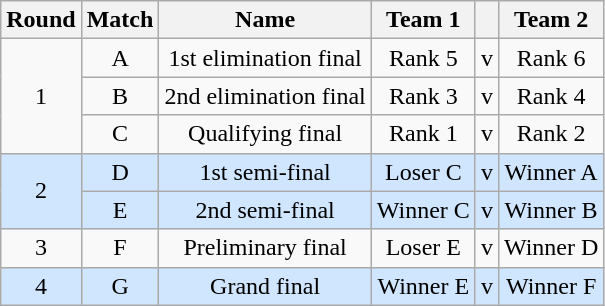<table class=wikitable style="text-align:center">
<tr>
<th>Round</th>
<th>Match</th>
<th>Name</th>
<th>Team 1</th>
<th></th>
<th>Team 2</th>
</tr>
<tr>
<td rowspan="3">1</td>
<td>A</td>
<td>1st elimination final</td>
<td>Rank 5</td>
<td>v</td>
<td>Rank 6</td>
</tr>
<tr>
<td>B</td>
<td>2nd elimination final</td>
<td>Rank 3</td>
<td>v</td>
<td>Rank 4</td>
</tr>
<tr>
<td>C</td>
<td>Qualifying final</td>
<td>Rank 1</td>
<td>v</td>
<td>Rank 2</td>
</tr>
<tr bgcolor=#d0e6ff>
<td rowspan="2">2</td>
<td>D</td>
<td>1st semi-final</td>
<td>Loser C</td>
<td>v</td>
<td>Winner A</td>
</tr>
<tr bgcolor=#d0e6ff>
<td>E</td>
<td>2nd semi-final</td>
<td>Winner C</td>
<td>v</td>
<td>Winner B</td>
</tr>
<tr>
<td>3</td>
<td>F</td>
<td>Preliminary final</td>
<td>Loser E</td>
<td>v</td>
<td>Winner D</td>
</tr>
<tr bgcolor=#d0e6ff>
<td>4</td>
<td>G</td>
<td>Grand final</td>
<td>Winner E</td>
<td>v</td>
<td>Winner F</td>
</tr>
</table>
